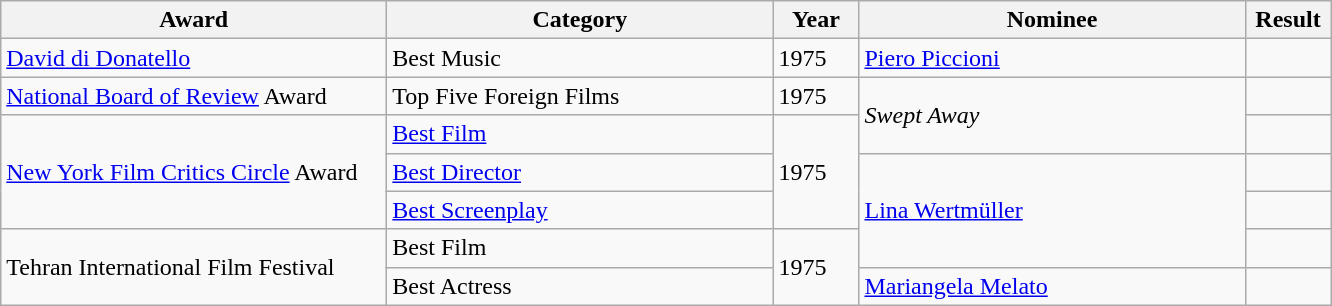<table class="wikitable">
<tr>
<th style="width:250px;">Award</th>
<th style="width:250px;">Category</th>
<th style="width:50px;">Year</th>
<th style="width:250px;">Nominee</th>
<th style="width:50px;">Result</th>
</tr>
<tr>
<td><a href='#'>David di Donatello</a></td>
<td>Best Music</td>
<td>1975</td>
<td><a href='#'>Piero Piccioni</a></td>
<td></td>
</tr>
<tr>
<td><a href='#'>National Board of Review</a> Award</td>
<td>Top Five Foreign Films</td>
<td>1975</td>
<td rowspan="2"><em>Swept Away</em></td>
<td></td>
</tr>
<tr>
<td rowspan="3"><a href='#'>New York Film Critics Circle</a> Award</td>
<td><a href='#'>Best Film</a></td>
<td rowspan="3" 1975>1975</td>
<td></td>
</tr>
<tr>
<td><a href='#'>Best Director</a></td>
<td rowspan="3"><a href='#'>Lina Wertmüller</a></td>
<td></td>
</tr>
<tr>
<td><a href='#'>Best Screenplay</a></td>
<td></td>
</tr>
<tr>
<td rowspan="2">Tehran International Film Festival</td>
<td>Best Film</td>
<td rowspan="2">1975</td>
<td></td>
</tr>
<tr>
<td>Best Actress</td>
<td><a href='#'>Mariangela Melato</a></td>
<td></td>
</tr>
</table>
